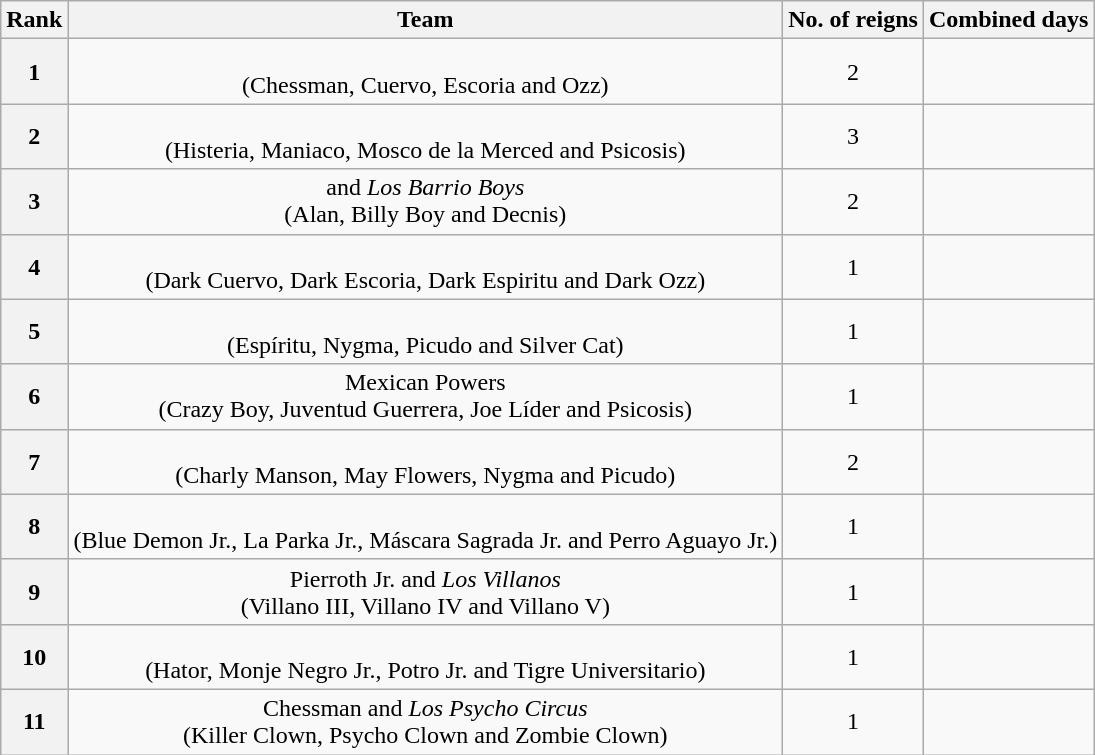<table class="wikitable sortable" style="text-align: center">
<tr>
<th data-sort-type="number">Rank</th>
<th>Team</th>
<th data-sort-type="number">No. of reigns</th>
<th data-sort-type="number">Combined days</th>
</tr>
<tr>
<th>1</th>
<td><br>(Chessman, Cuervo, Escoria and Ozz)</td>
<td>2</td>
<td></td>
</tr>
<tr>
<th>2</th>
<td><em></em><br>(Histeria, Maniaco, Mosco de la Merced and Psicosis)</td>
<td>3</td>
<td></td>
</tr>
<tr>
<th>3</th>
<td> and <em>Los Barrio Boys</em><br>(Alan, Billy Boy and Decnis)</td>
<td>2</td>
<td></td>
</tr>
<tr>
<th>4</th>
<td><em></em><br>(Dark Cuervo, Dark Escoria, Dark Espiritu and Dark Ozz)</td>
<td>1</td>
<td></td>
</tr>
<tr>
<th>5</th>
<td><em></em><br>(Espíritu, Nygma, Picudo and Silver Cat)</td>
<td>1</td>
<td></td>
</tr>
<tr>
<th>6</th>
<td>Mexican Powers<br>(Crazy Boy, Juventud Guerrera, Joe Líder and Psicosis)</td>
<td>1</td>
<td></td>
</tr>
<tr>
<th>7</th>
<td><em></em><br>(Charly Manson, May Flowers, Nygma and Picudo)</td>
<td>2</td>
<td></td>
</tr>
<tr>
<th>8</th>
<td><em></em><br>(Blue Demon Jr., La Parka Jr., Máscara Sagrada Jr. and Perro Aguayo Jr.)</td>
<td>1</td>
<td></td>
</tr>
<tr>
<th>9</th>
<td>Pierroth Jr. and <em>Los Villanos</em> <br>(Villano III, Villano IV and Villano V)</td>
<td>1</td>
<td></td>
</tr>
<tr>
<th>10</th>
<td><em></em><br>(Hator, Monje Negro Jr., Potro Jr. and Tigre Universitario)</td>
<td>1</td>
<td></td>
</tr>
<tr>
<th>11</th>
<td>Chessman and <em>Los Psycho Circus</em><br>(Killer Clown, Psycho Clown and Zombie Clown)</td>
<td>1</td>
<td></td>
</tr>
</table>
